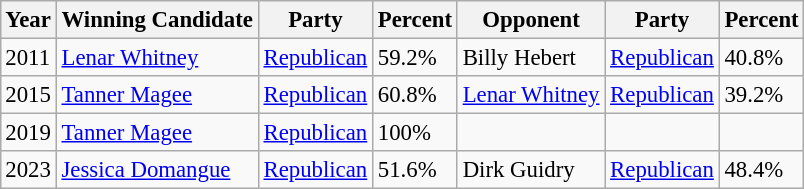<table class="wikitable" style="margin:0.5em auto; font-size:95%;">
<tr>
<th>Year</th>
<th>Winning Candidate</th>
<th>Party</th>
<th>Percent</th>
<th>Opponent</th>
<th>Party</th>
<th>Percent</th>
</tr>
<tr>
<td>2011</td>
<td><a href='#'>Lenar Whitney</a></td>
<td><a href='#'>Republican</a></td>
<td>59.2%</td>
<td>Billy Hebert</td>
<td><a href='#'>Republican</a></td>
<td>40.8%</td>
</tr>
<tr>
<td>2015</td>
<td><a href='#'>Tanner Magee</a></td>
<td><a href='#'>Republican</a></td>
<td>60.8%</td>
<td><a href='#'>Lenar Whitney</a></td>
<td><a href='#'>Republican</a></td>
<td>39.2%</td>
</tr>
<tr>
<td>2019</td>
<td><a href='#'>Tanner Magee</a></td>
<td><a href='#'>Republican</a></td>
<td>100%</td>
<td></td>
<td></td>
<td></td>
</tr>
<tr>
<td>2023</td>
<td><a href='#'>Jessica Domangue</a></td>
<td><a href='#'>Republican</a></td>
<td>51.6%</td>
<td>Dirk Guidry</td>
<td><a href='#'>Republican</a></td>
<td>48.4%</td>
</tr>
</table>
